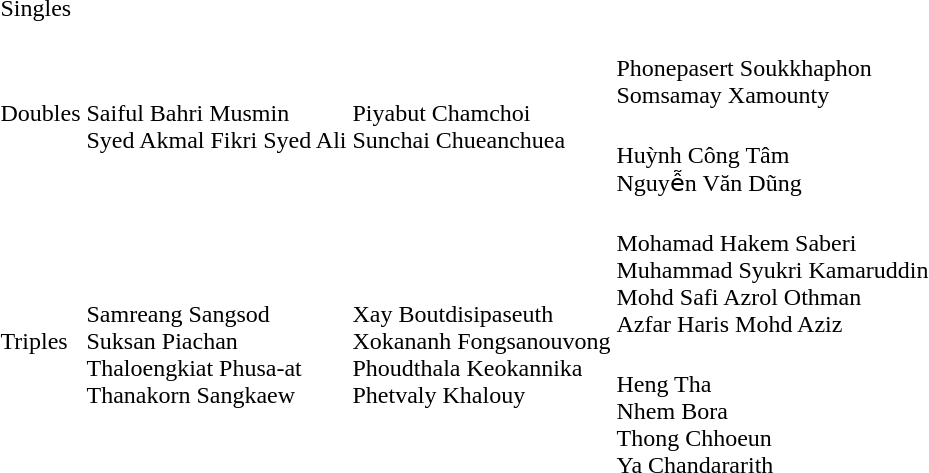<table>
<tr>
<td rowspan=2>Singles</td>
<td nowrap=true rowspan=2></td>
<td rowspan=2></td>
<td></td>
</tr>
<tr>
<td></td>
</tr>
<tr>
<td rowspan=2>Doubles</td>
<td rowspan=2><br>Saiful Bahri Musmin<br>Syed Akmal Fikri Syed Ali</td>
<td rowspan=2><br>Piyabut Chamchoi<br>Sunchai Chueanchuea</td>
<td><br>Phonepasert Soukkhaphon<br>Somsamay Xamounty</td>
</tr>
<tr>
<td><br>Huỳnh Công Tâm<br>Nguyễn Văn Dũng</td>
</tr>
<tr>
<td rowspan=2>Triples</td>
<td rowspan=2><br>Samreang Sangsod<br>Suksan Piachan<br>Thaloengkiat Phusa-at<br>Thanakorn Sangkaew</td>
<td nowrap=true rowspan=2><br>Xay Boutdisipaseuth<br>Xokananh Fongsanouvong<br>Phoudthala Keokannika<br>Phetvaly Khalouy</td>
<td nowrap=true><br>Mohamad Hakem Saberi<br>Muhammad Syukri Kamaruddin<br>Mohd Safi Azrol Othman<br>Azfar Haris Mohd Aziz</td>
</tr>
<tr>
<td><br>Heng Tha<br>Nhem Bora<br>Thong Chhoeun<br>Ya Chandararith</td>
</tr>
</table>
